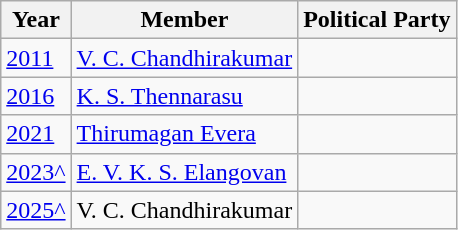<table class="wikitable">
<tr>
<th>Year</th>
<th>Member</th>
<th colspan=2>Political Party</th>
</tr>
<tr>
<td><a href='#'>2011</a></td>
<td><a href='#'>V. C. Chandhirakumar</a></td>
<td></td>
</tr>
<tr>
<td><a href='#'>2016</a></td>
<td><a href='#'>K. S. Thennarasu</a></td>
<td></td>
</tr>
<tr>
<td><a href='#'>2021</a></td>
<td><a href='#'>Thirumagan Evera</a></td>
<td></td>
</tr>
<tr>
<td><a href='#'>2023^</a></td>
<td><a href='#'>E. V. K. S. Elangovan</a></td>
</tr>
<tr>
<td><a href='#'>2025^</a></td>
<td>V. C. Chandhirakumar</td>
<td></td>
</tr>
</table>
